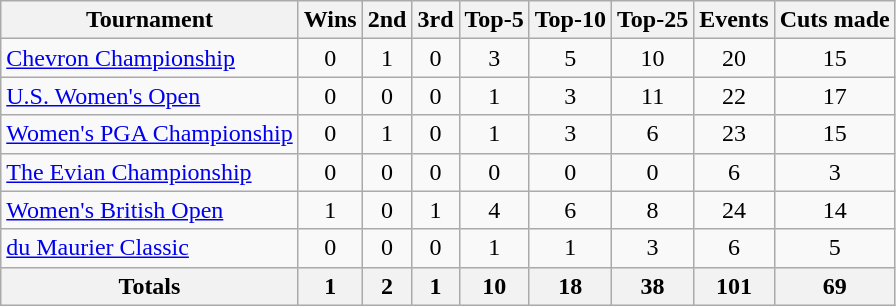<table class=wikitable style=text-align:center>
<tr>
<th>Tournament</th>
<th>Wins</th>
<th>2nd</th>
<th>3rd</th>
<th>Top-5</th>
<th>Top-10</th>
<th>Top-25</th>
<th>Events</th>
<th>Cuts made</th>
</tr>
<tr>
<td align=left><a href='#'>Chevron Championship</a></td>
<td>0</td>
<td>1</td>
<td>0</td>
<td>3</td>
<td>5</td>
<td>10</td>
<td>20</td>
<td>15</td>
</tr>
<tr>
<td align=left><a href='#'>U.S. Women's Open</a></td>
<td>0</td>
<td>0</td>
<td>0</td>
<td>1</td>
<td>3</td>
<td>11</td>
<td>22</td>
<td>17</td>
</tr>
<tr>
<td align=left><a href='#'>Women's PGA Championship</a></td>
<td>0</td>
<td>1</td>
<td>0</td>
<td>1</td>
<td>3</td>
<td>6</td>
<td>23</td>
<td>15</td>
</tr>
<tr>
<td align=left><a href='#'>The Evian Championship</a></td>
<td>0</td>
<td>0</td>
<td>0</td>
<td>0</td>
<td>0</td>
<td>0</td>
<td>6</td>
<td>3</td>
</tr>
<tr>
<td align=left><a href='#'>Women's British Open</a></td>
<td>1</td>
<td>0</td>
<td>1</td>
<td>4</td>
<td>6</td>
<td>8</td>
<td>24</td>
<td>14</td>
</tr>
<tr>
<td align=left><a href='#'>du Maurier Classic</a></td>
<td>0</td>
<td>0</td>
<td>0</td>
<td>1</td>
<td>1</td>
<td>3</td>
<td>6</td>
<td>5</td>
</tr>
<tr>
<th>Totals</th>
<th>1</th>
<th>2</th>
<th>1</th>
<th>10</th>
<th>18</th>
<th>38</th>
<th>101</th>
<th>69</th>
</tr>
</table>
